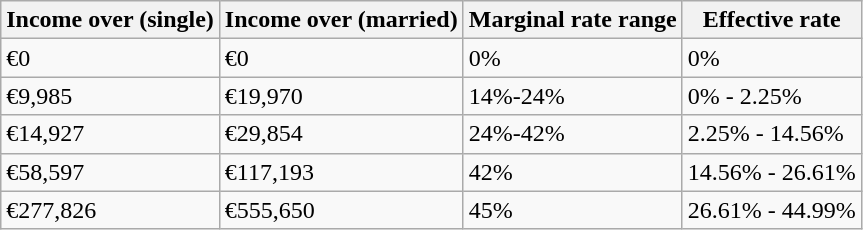<table class="wikitable">
<tr>
<th>Income over (single)</th>
<th>Income over (married)</th>
<th>Marginal rate range</th>
<th>Effective rate</th>
</tr>
<tr>
<td>€0</td>
<td>€0</td>
<td>0%</td>
<td>0%</td>
</tr>
<tr>
<td>€9,985</td>
<td>€19,970</td>
<td>14%-24%</td>
<td>0% - 2.25%</td>
</tr>
<tr>
<td>€14,927</td>
<td>€29,854</td>
<td>24%-42%</td>
<td>2.25% - 14.56%</td>
</tr>
<tr>
<td>€58,597</td>
<td>€117,193</td>
<td>42%</td>
<td>14.56% - 26.61%</td>
</tr>
<tr>
<td>€277,826</td>
<td>€555,650</td>
<td>45%</td>
<td>26.61% - 44.99%</td>
</tr>
</table>
